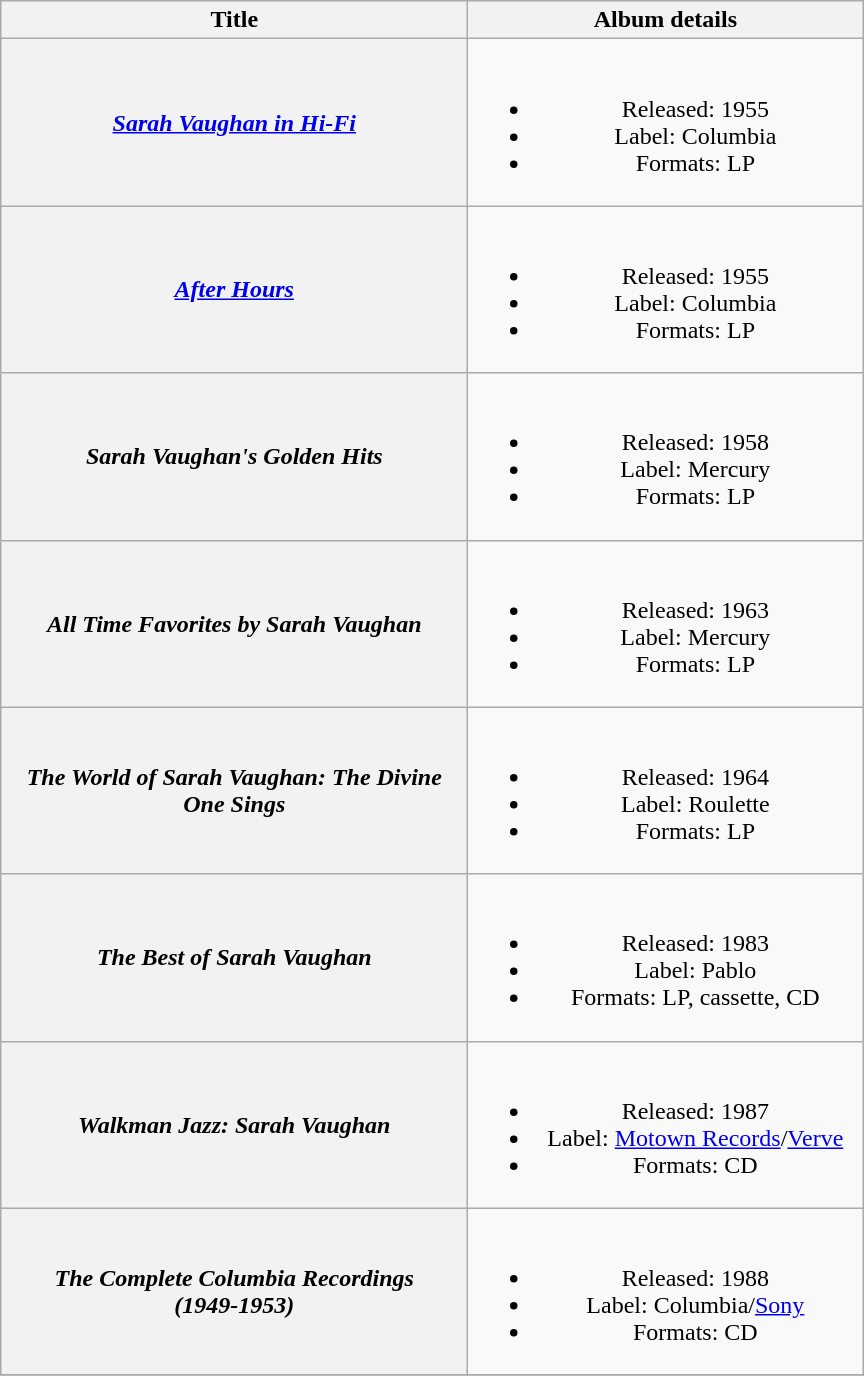<table class="wikitable plainrowheaders" style="text-align:center;">
<tr>
<th scope="col" style="width:19em;">Title</th>
<th scope="col" style="width:16em;">Album details</th>
</tr>
<tr>
<th scope="row"><em><a href='#'>Sarah Vaughan in Hi-Fi</a></em></th>
<td><br><ul><li>Released: 1955</li><li>Label: Columbia</li><li>Formats: LP</li></ul></td>
</tr>
<tr>
<th scope="row"><em><a href='#'>After Hours</a></em></th>
<td><br><ul><li>Released: 1955</li><li>Label: Columbia</li><li>Formats: LP</li></ul></td>
</tr>
<tr>
<th scope="row"><em>Sarah Vaughan's Golden Hits</em></th>
<td><br><ul><li>Released: 1958</li><li>Label: Mercury</li><li>Formats: LP</li></ul></td>
</tr>
<tr>
<th scope="row"><em>All Time Favorites by Sarah Vaughan</em></th>
<td><br><ul><li>Released: 1963</li><li>Label: Mercury</li><li>Formats: LP</li></ul></td>
</tr>
<tr>
<th scope="row"><em>The World of Sarah Vaughan: The Divine<br>One Sings</em></th>
<td><br><ul><li>Released: 1964</li><li>Label: Roulette</li><li>Formats: LP</li></ul></td>
</tr>
<tr>
<th scope="row"><em>The Best of Sarah Vaughan</em></th>
<td><br><ul><li>Released: 1983</li><li>Label: Pablo</li><li>Formats: LP, cassette, CD</li></ul></td>
</tr>
<tr>
<th scope="row"><em>Walkman Jazz: Sarah Vaughan</em></th>
<td><br><ul><li>Released: 1987</li><li>Label: <a href='#'>Motown Records</a>/<a href='#'>Verve</a></li><li>Formats: CD</li></ul></td>
</tr>
<tr>
<th scope="row"><em>The Complete Columbia Recordings<br>(1949-1953)</em></th>
<td><br><ul><li>Released: 1988</li><li>Label: Columbia/<a href='#'>Sony</a></li><li>Formats: CD</li></ul></td>
</tr>
<tr>
</tr>
</table>
